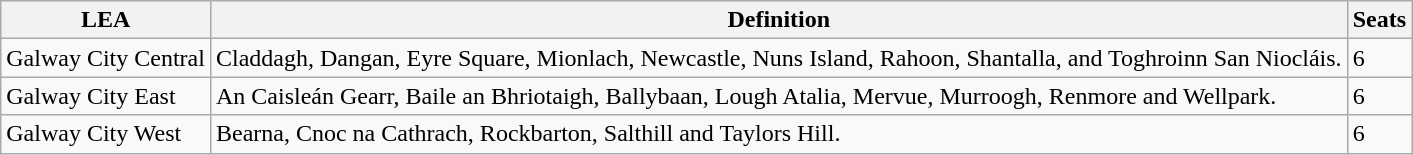<table class="wikitable">
<tr>
<th>LEA</th>
<th>Definition</th>
<th>Seats</th>
</tr>
<tr>
<td>Galway City Central</td>
<td>Claddagh, Dangan, Eyre Square, Mionlach, Newcastle, Nuns Island, Rahoon, Shantalla, and Toghroinn San Niocláis.</td>
<td>6</td>
</tr>
<tr>
<td>Galway City East</td>
<td>An Caisleán Gearr, Baile an Bhriotaigh, Ballybaan, Lough Atalia, Mervue, Murroogh, Renmore and Wellpark.</td>
<td>6</td>
</tr>
<tr>
<td>Galway City West</td>
<td>Bearna, Cnoc na Cathrach, Rockbarton, Salthill and Taylors Hill.</td>
<td>6</td>
</tr>
</table>
